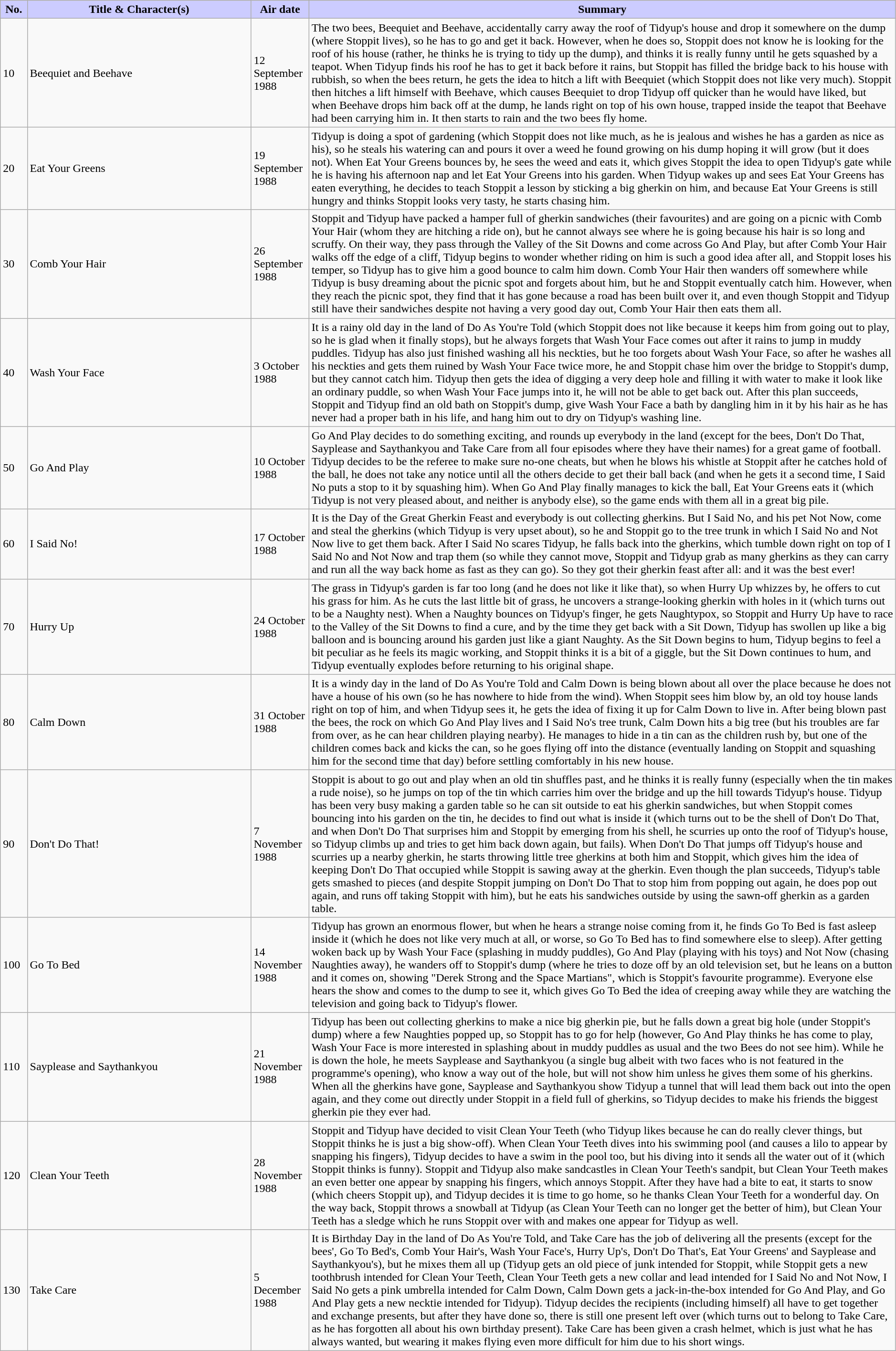<table class="wikitable" width=99%>
<tr>
<th style="background: #CCCCFF" width="3%">No.</th>
<th style="background: #CCCCFF" width="25%">Title & Character(s)</th>
<th style="background: #CCCCFF">Air date</th>
<th style="background: #CCCCFF">Summary</th>
</tr>
<tr>
<td>10</td>
<td>Beequiet and Beehave</td>
<td>12 September 1988</td>
<td>The two bees, Beequiet and Beehave, accidentally carry away the roof of Tidyup's house and drop it somewhere on the dump (where Stoppit lives), so he has to go and get it back. However, when he does so, Stoppit does not know he is looking for the roof of his house (rather, he thinks he is trying to tidy up the dump), and thinks it is really funny until he gets squashed by a teapot. When Tidyup finds his roof he has to get it back before it rains, but Stoppit has filled the bridge back to his house with rubbish, so when the bees return, he gets the idea to hitch a lift with Beequiet (which Stoppit does not like very much). Stoppit then hitches a lift himself with Beehave, which causes Beequiet to drop Tidyup off quicker than he would have liked, but when Beehave drops him back off at the dump, he lands right on top of his own house, trapped inside the teapot that Beehave had been carrying him in. It then starts to rain and the two bees fly home.</td>
</tr>
<tr>
<td>20</td>
<td>Eat Your Greens</td>
<td>19 September 1988</td>
<td>Tidyup is doing a spot of gardening (which Stoppit does not like much, as he is jealous and wishes he has a garden as nice as his), so he steals his watering can and pours it over a weed he found growing on his dump hoping it will grow (but it does not). When Eat Your Greens bounces by, he sees the weed and eats it, which gives Stoppit the idea to open Tidyup's gate while he is having his afternoon nap and let Eat Your Greens into his garden. When Tidyup wakes up and sees Eat Your Greens has eaten everything, he decides to teach Stoppit a lesson by sticking a big gherkin on him, and because Eat Your Greens is still hungry and thinks Stoppit looks very tasty, he starts chasing him.</td>
</tr>
<tr>
<td>30</td>
<td>Comb Your Hair</td>
<td>26 September 1988</td>
<td>Stoppit and Tidyup have packed a hamper full of gherkin sandwiches (their favourites) and are going on a picnic with Comb Your Hair (whom they are hitching a ride on), but he cannot always see where he is going because his hair is so long and scruffy. On their way, they pass through the Valley of the Sit Downs and come across Go And Play, but after Comb Your Hair walks off the edge of a cliff, Tidyup begins to wonder whether riding on him is such a good idea after all, and Stoppit loses his temper, so Tidyup has to give him a good bounce to calm him down. Comb Your Hair then wanders off somewhere while Tidyup is busy dreaming about the picnic spot and forgets about him, but he and Stoppit eventually catch him. However, when they reach the picnic spot, they find that it has gone because a road has been built over it, and even though Stoppit and Tidyup still have their sandwiches despite not having a very good day out, Comb Your Hair then eats them all.</td>
</tr>
<tr>
<td>40</td>
<td>Wash Your Face</td>
<td>3 October 1988</td>
<td>It is a rainy old day in the land of Do As You're Told (which Stoppit does not like because it keeps him from going out to play, so he is glad when it finally stops), but he always forgets that Wash Your Face comes out after it rains to jump in muddy puddles. Tidyup has also just finished washing all his neckties, but he too forgets about Wash Your Face, so after he washes all his neckties and gets them ruined by Wash Your Face twice more, he and Stoppit chase him over the bridge to Stoppit's dump, but they cannot catch him. Tidyup then gets the idea of digging a very deep hole and filling it with water to make it look like an ordinary puddle, so when Wash Your Face jumps into it, he will not be able to get back out. After this plan succeeds, Stoppit and Tidyup find an old bath on Stoppit's dump, give Wash Your Face a bath by dangling him in it by his hair as he has never had a proper bath in his life, and hang him out to dry on Tidyup's washing line.</td>
</tr>
<tr>
<td>50</td>
<td>Go And Play</td>
<td>10 October 1988</td>
<td>Go And Play decides to do something exciting, and rounds up everybody in the land (except for the bees, Don't Do That, Sayplease and Saythankyou and Take Care from all four episodes where they have their names) for a great game of football. Tidyup decides to be the referee to make sure no-one cheats, but when he blows his whistle at Stoppit after he catches hold of the ball, he does not take any notice until all the others decide to get their ball back (and when he gets it a second time, I Said No puts a stop to it by squashing him). When Go And Play finally manages to kick the ball, Eat Your Greens eats it (which Tidyup is not very pleased about, and neither is anybody else), so the game ends with them all in a great big pile.</td>
</tr>
<tr>
<td>60</td>
<td>I Said No!</td>
<td>17 October 1988</td>
<td>It is the Day of the Great Gherkin Feast and everybody is out collecting gherkins. But I Said No, and his pet Not Now, come and steal the gherkins (which Tidyup is very upset about), so he and Stoppit go to the tree trunk in which I Said No and Not Now live to get them back. After I Said No scares Tidyup, he falls back into the gherkins, which tumble down right on top of I Said No and Not Now and trap them (so while they cannot move, Stoppit and Tidyup grab as many gherkins as they can carry and run all the way back home as fast as they can go). So they got their gherkin feast after all: and it was the best ever!</td>
</tr>
<tr>
<td>70</td>
<td>Hurry Up</td>
<td>24 October 1988</td>
<td>The grass in Tidyup's garden is far too long (and he does not like it like that), so when Hurry Up whizzes by, he offers to cut his grass for him. As he cuts the last little bit of grass, he uncovers a strange-looking gherkin with holes in it (which turns out to be a Naughty nest). When a Naughty bounces on Tidyup's finger, he gets Naughtypox, so Stoppit and Hurry Up have to race to the Valley of the Sit Downs to find a cure, and by the time they get back with a Sit Down, Tidyup has swollen up like a big balloon and is bouncing around his garden just like a giant Naughty. As the Sit Down begins to hum, Tidyup begins to feel a bit peculiar as he feels its magic working, and Stoppit thinks it is a bit of a giggle, but the Sit Down continues to hum, and Tidyup eventually explodes before returning to his original shape.</td>
</tr>
<tr>
<td>80</td>
<td>Calm Down</td>
<td>31 October 1988</td>
<td>It is a windy day in the land of Do As You're Told and Calm Down is being blown about all over the place because he does not have a house of his own (so he has nowhere to hide from the wind). When Stoppit sees him blow by, an old toy house lands right on top of him, and when Tidyup sees it, he gets the idea of fixing it up for Calm Down to live in. After being blown past the bees, the rock on which Go And Play lives and I Said No's tree trunk, Calm Down hits a big tree (but his troubles are far from over, as he can hear children playing nearby). He manages to hide in a tin can as the children rush by, but one of the children comes back and kicks the can, so he goes flying off into the distance (eventually landing on Stoppit and squashing him for the second time that day) before settling comfortably in his new house.</td>
</tr>
<tr>
<td>90</td>
<td>Don't Do That!</td>
<td>7 November 1988</td>
<td>Stoppit is about to go out and play when an old tin shuffles past, and he thinks it is really funny (especially when the tin makes a rude noise), so he jumps on top of the tin which carries him over the bridge and up the hill towards Tidyup's house. Tidyup has been very busy making a garden table so he can sit outside to eat his gherkin sandwiches, but when Stoppit comes bouncing into his garden on the tin, he decides to find out what is inside it (which turns out to be the shell of Don't Do That, and when Don't Do That surprises him and Stoppit by emerging from his shell, he scurries up onto the roof of Tidyup's house, so Tidyup climbs up and tries to get him back down again, but fails). When Don't Do That jumps off Tidyup's house and scurries up a nearby gherkin, he starts throwing little tree gherkins at both him and Stoppit, which gives him the idea of keeping Don't Do That occupied while Stoppit is sawing away at the gherkin. Even though the plan succeeds, Tidyup's table gets smashed to pieces (and despite Stoppit jumping on Don't Do That to stop him from popping out again, he does pop out again, and runs off taking Stoppit with him), but he eats his sandwiches outside by using the sawn-off gherkin as a garden table.</td>
</tr>
<tr>
<td>100</td>
<td>Go To Bed</td>
<td>14 November 1988</td>
<td>Tidyup has grown an enormous flower, but when he hears a strange noise coming from it, he finds Go To Bed is fast asleep inside it (which he does not like very much at all, or worse, so Go To Bed has to find somewhere else to sleep). After getting woken back up by Wash Your Face (splashing in muddy puddles), Go And Play (playing with his toys) and Not Now (chasing Naughties away), he wanders off to Stoppit's dump (where he tries to doze off by an old television set, but he leans on a button and it comes on, showing "Derek Strong and the Space Martians", which is Stoppit's favourite programme). Everyone else hears the show and comes to the dump to see it, which gives Go To Bed the idea of creeping away while they are watching the television and going back to Tidyup's flower.</td>
</tr>
<tr>
<td>110</td>
<td>Sayplease and Saythankyou</td>
<td>21 November 1988</td>
<td>Tidyup has been out collecting gherkins to make a nice big gherkin pie, but he falls down a great big hole (under Stoppit's dump) where a few Naughties popped up, so Stoppit has to go for help (however, Go And Play thinks he has come to play, Wash Your Face is more interested in splashing about in muddy puddles as usual and the two Bees do not see him). While he is down the hole, he meets Sayplease and Saythankyou (a single bug albeit with two faces who is not featured in the programme's opening), who know a way out of the hole, but will not show him unless he gives them some of his gherkins. When all the gherkins have gone, Sayplease and Saythankyou show Tidyup a tunnel that will lead them back out into the open again, and they come out directly under Stoppit in a field full of gherkins, so Tidyup decides to make his friends the biggest gherkin pie they ever had.</td>
</tr>
<tr>
<td>120</td>
<td>Clean Your Teeth</td>
<td>28 November 1988</td>
<td>Stoppit and Tidyup have decided to visit Clean Your Teeth (who Tidyup likes because he can do really clever things, but Stoppit thinks he is just a big show-off). When Clean Your Teeth dives into his swimming pool (and causes a lilo to appear by snapping his fingers), Tidyup decides to have a swim in the pool too, but his diving into it sends all the water out of it (which Stoppit thinks is funny). Stoppit and Tidyup also make sandcastles in Clean Your Teeth's sandpit, but Clean Your Teeth makes an even better one appear by snapping his fingers, which annoys Stoppit. After they have had a bite to eat, it starts to snow (which cheers Stoppit up), and Tidyup decides it is time to go home, so he thanks Clean Your Teeth for a wonderful day. On the way back, Stoppit throws a snowball at Tidyup (as Clean Your Teeth can no longer get the better of him), but Clean Your Teeth has a sledge which he runs Stoppit over with and makes one appear for Tidyup as well.</td>
</tr>
<tr>
<td>130</td>
<td>Take Care</td>
<td>5 December 1988</td>
<td>It is Birthday Day in the land of Do As You're Told, and Take Care has the job of delivering all the presents (except for the bees', Go To Bed's, Comb Your Hair's, Wash Your Face's, Hurry Up's, Don't Do That's, Eat Your Greens' and Sayplease and Saythankyou's), but he mixes them all up (Tidyup gets an old piece of junk intended for Stoppit, while Stoppit gets a new toothbrush intended for Clean Your Teeth, Clean Your Teeth gets a new collar and lead intended for I Said No and Not Now, I Said No gets a pink umbrella intended for Calm Down, Calm Down gets a jack-in-the-box intended for Go And Play, and Go And Play gets a new necktie intended for Tidyup). Tidyup decides the recipients (including himself) all have to get together and exchange presents, but after they have done so, there is still one present left over (which turns out to belong to Take Care, as he has forgotten all about his own birthday present). Take Care has been given a crash helmet, which is just what he has always wanted, but wearing it makes flying even more difficult for him due to his short wings.</td>
</tr>
</table>
